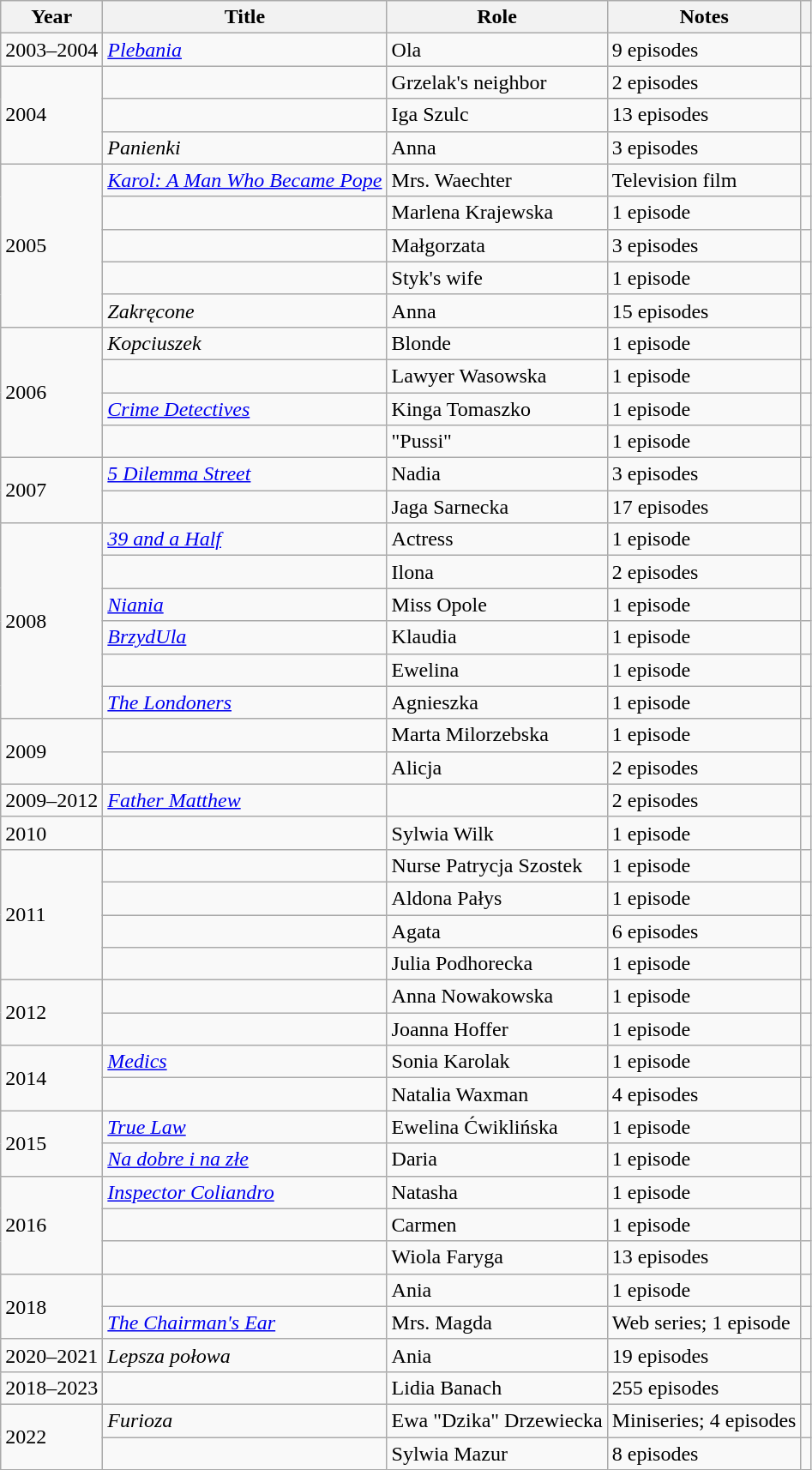<table class="wikitable sortable">
<tr>
<th>Year</th>
<th>Title</th>
<th>Role</th>
<th class="unsortable">Notes</th>
<th class="unsortable"></th>
</tr>
<tr>
<td>2003–2004</td>
<td><em><a href='#'>Plebania</a></em></td>
<td>Ola</td>
<td>9 episodes</td>
<td></td>
</tr>
<tr>
<td rowspan="3">2004</td>
<td><em></em></td>
<td>Grzelak's neighbor</td>
<td>2 episodes</td>
<td></td>
</tr>
<tr>
<td><em></em></td>
<td>Iga Szulc</td>
<td>13 episodes</td>
<td></td>
</tr>
<tr>
<td><em>Panienki</em></td>
<td>Anna</td>
<td>3 episodes</td>
<td></td>
</tr>
<tr>
<td rowspan="5">2005</td>
<td><em><a href='#'>Karol: A Man Who Became Pope</a></em></td>
<td>Mrs. Waechter</td>
<td>Television film</td>
<td></td>
</tr>
<tr>
<td><em></em></td>
<td>Marlena Krajewska</td>
<td>1 episode</td>
<td></td>
</tr>
<tr>
<td><em></em></td>
<td>Małgorzata</td>
<td>3 episodes</td>
<td></td>
</tr>
<tr>
<td><em></em></td>
<td>Styk's wife</td>
<td>1 episode</td>
<td></td>
</tr>
<tr>
<td><em>Zakręcone</em></td>
<td>Anna</td>
<td>15 episodes</td>
<td></td>
</tr>
<tr>
<td rowspan="4">2006</td>
<td><em>Kopciuszek</em></td>
<td>Blonde</td>
<td>1 episode</td>
<td></td>
</tr>
<tr>
<td><em></em></td>
<td>Lawyer Wasowska</td>
<td>1 episode</td>
<td></td>
</tr>
<tr>
<td><em><a href='#'>Crime Detectives</a></em></td>
<td>Kinga Tomaszko</td>
<td>1 episode</td>
<td></td>
</tr>
<tr>
<td><em></em></td>
<td>"Pussi"</td>
<td>1 episode</td>
<td></td>
</tr>
<tr>
<td rowspan="2">2007</td>
<td><em><a href='#'>5 Dilemma Street</a></em></td>
<td>Nadia</td>
<td>3 episodes</td>
<td></td>
</tr>
<tr>
<td><em></em></td>
<td>Jaga Sarnecka</td>
<td>17 episodes</td>
<td></td>
</tr>
<tr>
<td rowspan="6">2008</td>
<td><em><a href='#'>39 and a Half</a></em></td>
<td>Actress</td>
<td>1 episode</td>
<td></td>
</tr>
<tr>
<td><em></em></td>
<td>Ilona</td>
<td>2 episodes</td>
<td></td>
</tr>
<tr>
<td><em><a href='#'>Niania</a></em></td>
<td>Miss Opole</td>
<td>1 episode</td>
<td></td>
</tr>
<tr>
<td><em><a href='#'>BrzydUla</a></em></td>
<td>Klaudia</td>
<td>1 episode</td>
<td></td>
</tr>
<tr>
<td><em></em></td>
<td>Ewelina</td>
<td>1 episode</td>
<td></td>
</tr>
<tr>
<td><em><a href='#'>The Londoners</a></em></td>
<td>Agnieszka</td>
<td>1 episode</td>
<td></td>
</tr>
<tr>
<td rowspan="2">2009</td>
<td><em></em></td>
<td>Marta Milorzebska</td>
<td>1 episode</td>
<td></td>
</tr>
<tr>
<td><em></em></td>
<td>Alicja</td>
<td>2 episodes</td>
<td></td>
</tr>
<tr>
<td>2009–2012</td>
<td><em><a href='#'>Father Matthew</a></em></td>
<td></td>
<td>2 episodes</td>
<td></td>
</tr>
<tr>
<td>2010</td>
<td><em></em></td>
<td>Sylwia Wilk</td>
<td>1 episode</td>
<td></td>
</tr>
<tr>
<td rowspan="4">2011</td>
<td><em></em></td>
<td>Nurse Patrycja Szostek</td>
<td>1 episode</td>
<td></td>
</tr>
<tr>
<td><em></em></td>
<td>Aldona Pałys</td>
<td>1 episode</td>
<td></td>
</tr>
<tr>
<td><em></em></td>
<td>Agata</td>
<td>6 episodes</td>
<td></td>
</tr>
<tr>
<td><em></em></td>
<td>Julia Podhorecka</td>
<td>1 episode</td>
<td></td>
</tr>
<tr>
<td rowspan="2">2012</td>
<td><em></em></td>
<td>Anna Nowakowska</td>
<td>1 episode</td>
<td></td>
</tr>
<tr>
<td><em></em></td>
<td>Joanna Hoffer</td>
<td>1 episode</td>
<td></td>
</tr>
<tr>
<td rowspan="2">2014</td>
<td><em><a href='#'>Medics</a></em></td>
<td>Sonia Karolak</td>
<td>1 episode</td>
<td></td>
</tr>
<tr>
<td><em></em></td>
<td>Natalia Waxman</td>
<td>4 episodes</td>
<td></td>
</tr>
<tr>
<td rowspan="2">2015</td>
<td><em><a href='#'>True Law</a></em></td>
<td>Ewelina Ćwiklińska</td>
<td>1 episode</td>
<td></td>
</tr>
<tr>
<td><em><a href='#'>Na dobre i na złe</a></em></td>
<td>Daria</td>
<td>1 episode</td>
<td></td>
</tr>
<tr>
<td rowspan="3">2016</td>
<td><em><a href='#'>Inspector Coliandro</a></em></td>
<td>Natasha</td>
<td>1 episode</td>
<td></td>
</tr>
<tr>
<td><em></em></td>
<td>Carmen</td>
<td>1 episode</td>
<td></td>
</tr>
<tr>
<td><em></em></td>
<td>Wiola Faryga</td>
<td>13 episodes</td>
<td></td>
</tr>
<tr>
<td rowspan="2">2018</td>
<td><em></em></td>
<td>Ania</td>
<td>1 episode</td>
<td></td>
</tr>
<tr>
<td><em><a href='#'>The Chairman's Ear</a></em></td>
<td>Mrs. Magda</td>
<td>Web series; 1 episode</td>
<td></td>
</tr>
<tr>
<td>2020–2021</td>
<td><em>Lepsza połowa</em></td>
<td>Ania</td>
<td>19 episodes</td>
<td></td>
</tr>
<tr>
<td>2018–2023</td>
<td><em></em></td>
<td>Lidia Banach</td>
<td>255 episodes</td>
<td></td>
</tr>
<tr>
<td rowspan="2">2022</td>
<td><em>Furioza</em></td>
<td>Ewa "Dzika" Drzewiecka</td>
<td>Miniseries; 4 episodes</td>
<td></td>
</tr>
<tr>
<td><em></em></td>
<td>Sylwia Mazur</td>
<td>8 episodes</td>
<td></td>
</tr>
</table>
